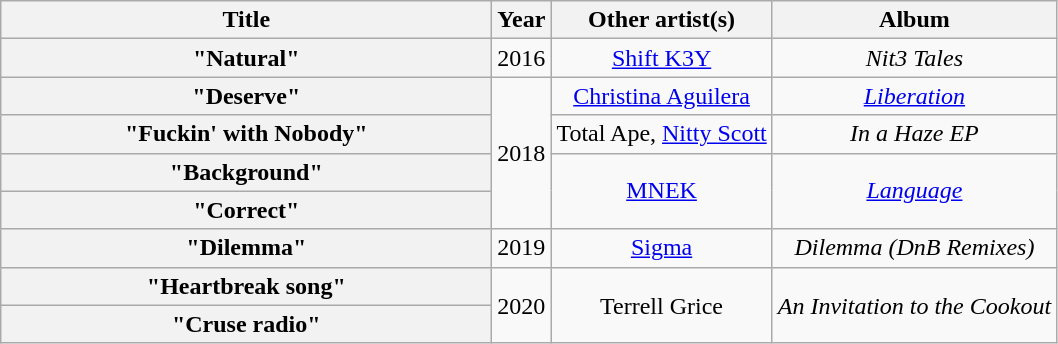<table class="wikitable plainrowheaders" style="text-align:center;">
<tr>
<th scope="col" style="width:20em;">Title</th>
<th scope="col">Year</th>
<th scope="col">Other artist(s)</th>
<th scope="col">Album</th>
</tr>
<tr>
<th scope="row">"Natural"</th>
<td>2016</td>
<td><a href='#'>Shift K3Y</a></td>
<td><em>Nit3 Tales</em></td>
</tr>
<tr>
<th scope="row">"Deserve"</th>
<td rowspan="4">2018</td>
<td><a href='#'>Christina Aguilera</a></td>
<td><em><a href='#'>Liberation</a></em></td>
</tr>
<tr>
<th scope="row">"Fuckin' with Nobody"</th>
<td>Total Ape, <a href='#'>Nitty Scott</a></td>
<td><em>In a Haze EP</em></td>
</tr>
<tr>
<th scope="row">"Background"</th>
<td rowspan="2"><a href='#'>MNEK</a></td>
<td rowspan="2"><em><a href='#'>Language</a></em></td>
</tr>
<tr>
<th scope="row">"Correct"</th>
</tr>
<tr>
<th scope="row">"Dilemma"</th>
<td rowspan="1">2019</td>
<td><a href='#'>Sigma</a></td>
<td><em>Dilemma (DnB Remixes)</em></td>
</tr>
<tr>
<th scope="row">"Heartbreak song"<br></th>
<td rowspan="2">2020</td>
<td rowspan="2">Terrell Grice</td>
<td rowspan="2"><em>An Invitation to the Cookout</em></td>
</tr>
<tr>
<th scope="row">"Cruse radio"<br></th>
</tr>
</table>
